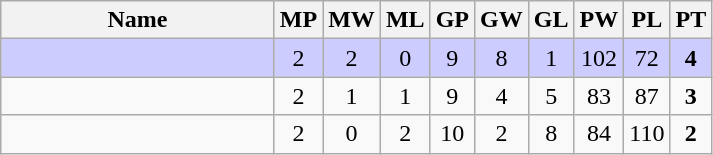<table class=wikitable style="text-align:center">
<tr>
<th width=175>Name</th>
<th width=20>MP</th>
<th width=20>MW</th>
<th width=20>ML</th>
<th width=20>GP</th>
<th width=20>GW</th>
<th width=20>GL</th>
<th width=20>PW</th>
<th width=20>PL</th>
<th width=20>PT</th>
</tr>
<tr style="background-color:#ccccff;">
<td style="text-align:left;"><strong></strong></td>
<td>2</td>
<td>2</td>
<td>0</td>
<td>9</td>
<td>8</td>
<td>1</td>
<td>102</td>
<td>72</td>
<td><strong>4</strong></td>
</tr>
<tr>
<td style="text-align:left;"></td>
<td>2</td>
<td>1</td>
<td>1</td>
<td>9</td>
<td>4</td>
<td>5</td>
<td>83</td>
<td>87</td>
<td><strong>3</strong></td>
</tr>
<tr>
<td style="text-align:left;"></td>
<td>2</td>
<td>0</td>
<td>2</td>
<td>10</td>
<td>2</td>
<td>8</td>
<td>84</td>
<td>110</td>
<td><strong>2</strong></td>
</tr>
</table>
